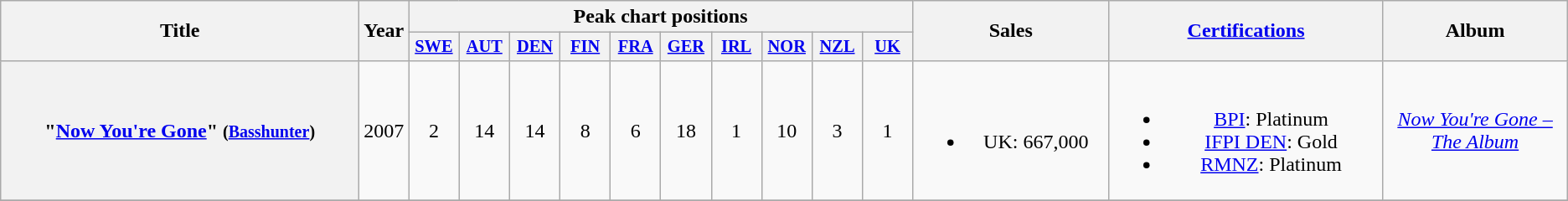<table class="wikitable plainrowheaders" style="text-align:center;">
<tr>
<th scope="col" rowspan="2" style="width:18em;">Title</th>
<th scope="col" rowspan="2" style="width:1em;">Year</th>
<th scope="col" colspan="10">Peak chart positions</th>
<th scope="col" rowspan="2" style="width:9.5em;">Sales</th>
<th scope="col" rowspan="2" style="width:13.5em;"><a href='#'>Certifications</a></th>
<th scope="col" rowspan="2" style="width:9em;">Album</th>
</tr>
<tr>
<th style="width:2.5em; font-size:85%"><a href='#'>SWE</a><br></th>
<th style="width:2.5em; font-size:85%"><a href='#'>AUT</a><br></th>
<th style="width:2.5em; font-size:85%"><a href='#'>DEN</a><br></th>
<th style="width:2.5em; font-size:85%"><a href='#'>FIN</a><br></th>
<th style="width:2.5em; font-size:85%"><a href='#'>FRA</a><br></th>
<th style="width:2.5em; font-size:85%"><a href='#'>GER</a><br></th>
<th style="width:2.5em; font-size:85%"><a href='#'>IRL</a><br></th>
<th style="width:2.5em; font-size:85%"><a href='#'>NOR</a><br></th>
<th style="width:2.5em; font-size:85%"><a href='#'>NZL</a><br></th>
<th style="width:2.5em; font-size:85%"><a href='#'>UK</a><br></th>
</tr>
<tr>
<th scope="row">"<a href='#'>Now You're Gone</a>" <small>(<a href='#'>Basshunter</a>)</small></th>
<td>2007</td>
<td>2</td>
<td>14</td>
<td>14</td>
<td>8</td>
<td>6</td>
<td>18</td>
<td>1</td>
<td>10</td>
<td>3</td>
<td>1</td>
<td><br><ul><li>UK: 667,000</li></ul></td>
<td><br><ul><li><a href='#'>BPI</a>: Platinum</li><li><a href='#'>IFPI DEN</a>: Gold</li><li><a href='#'>RMNZ</a>: Platinum</li></ul></td>
<td><em><a href='#'>Now You're Gone – The Album</a></em></td>
</tr>
<tr>
</tr>
</table>
